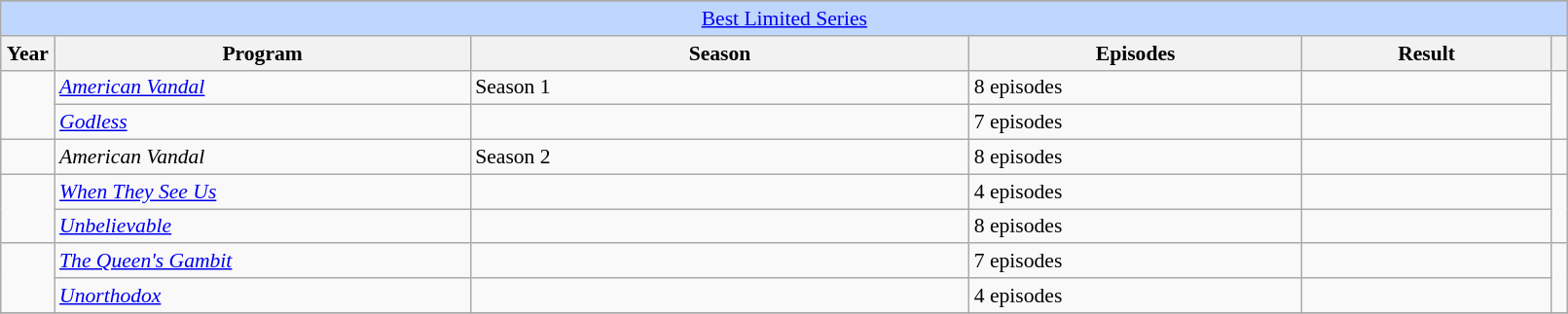<table class="wikitable plainrowheaders" style="font-size: 90%" width=85%>
<tr>
</tr>
<tr ---- bgcolor="#bfd7ff">
<td colspan=6 align=center><a href='#'>Best Limited Series</a></td>
</tr>
<tr ---- bgcolor="#ebf5ff">
<th scope="col" style="width:2%;">Year</th>
<th scope="col" style="width:25%;">Program</th>
<th scope="col" style="width:30%;">Season</th>
<th scope="col" style="width:20%;">Episodes</th>
<th scope="col" style="width:15%;">Result</th>
<th scope="col" class="unsortable" style="width:1%;"></th>
</tr>
<tr>
<td rowspan="2"></td>
<td><em><a href='#'>American Vandal</a></em></td>
<td>Season 1</td>
<td>8 episodes</td>
<td></td>
<td rowspan="2"></td>
</tr>
<tr>
<td><em><a href='#'>Godless</a></em></td>
<td></td>
<td>7 episodes</td>
<td></td>
</tr>
<tr>
<td></td>
<td><em>American Vandal</em></td>
<td>Season 2</td>
<td>8 episodes</td>
<td></td>
<td></td>
</tr>
<tr>
<td rowspan="2"></td>
<td><em><a href='#'>When They See Us</a></em></td>
<td></td>
<td>4 episodes</td>
<td></td>
<td rowspan="2"></td>
</tr>
<tr>
<td><em><a href='#'>Unbelievable</a></em></td>
<td></td>
<td>8 episodes</td>
<td></td>
</tr>
<tr>
<td rowspan="2"></td>
<td><em><a href='#'>The Queen's Gambit</a></em></td>
<td></td>
<td>7 episodes</td>
<td></td>
<td rowspan="2"></td>
</tr>
<tr>
<td><em><a href='#'>Unorthodox</a></em></td>
<td></td>
<td>4 episodes</td>
<td></td>
</tr>
<tr>
</tr>
</table>
